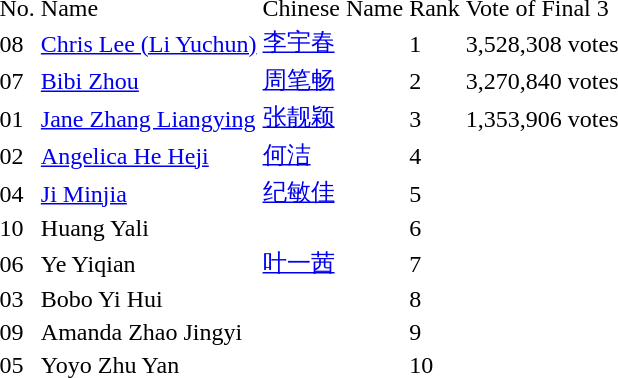<table ->
<tr>
<td>No.</td>
<td>Name</td>
<td>Chinese Name</td>
<td>Rank</td>
<td>Vote of Final 3</td>
</tr>
<tr>
<td>08</td>
<td><a href='#'>Chris Lee (Li Yuchun)</a></td>
<td><a href='#'>李宇春</a></td>
<td>1</td>
<td>3,528,308 votes</td>
</tr>
<tr>
<td>07</td>
<td><a href='#'>Bibi Zhou</a></td>
<td><a href='#'>周笔畅</a></td>
<td>2</td>
<td>3,270,840 votes</td>
</tr>
<tr>
<td>01</td>
<td><a href='#'>Jane Zhang Liangying</a></td>
<td><a href='#'>张靓颖</a></td>
<td>3</td>
<td>1,353,906 votes</td>
</tr>
<tr>
<td>02</td>
<td><a href='#'>Angelica He Heji</a></td>
<td><a href='#'>何洁</a></td>
<td>4</td>
<td></td>
</tr>
<tr>
<td>04</td>
<td><a href='#'>Ji Minjia</a></td>
<td><a href='#'>纪敏佳</a></td>
<td>5</td>
<td></td>
</tr>
<tr>
<td>10</td>
<td>Huang Yali</td>
<td></td>
<td>6</td>
<td></td>
</tr>
<tr>
<td>06</td>
<td>Ye Yiqian</td>
<td><a href='#'>叶一茜</a></td>
<td>7</td>
<td></td>
</tr>
<tr>
<td>03</td>
<td>Bobo Yi Hui</td>
<td></td>
<td>8</td>
<td></td>
</tr>
<tr>
<td>09</td>
<td>Amanda Zhao Jingyi</td>
<td></td>
<td>9</td>
<td></td>
</tr>
<tr>
<td>05</td>
<td>Yoyo Zhu Yan</td>
<td></td>
<td>10</td>
<td></td>
</tr>
</table>
